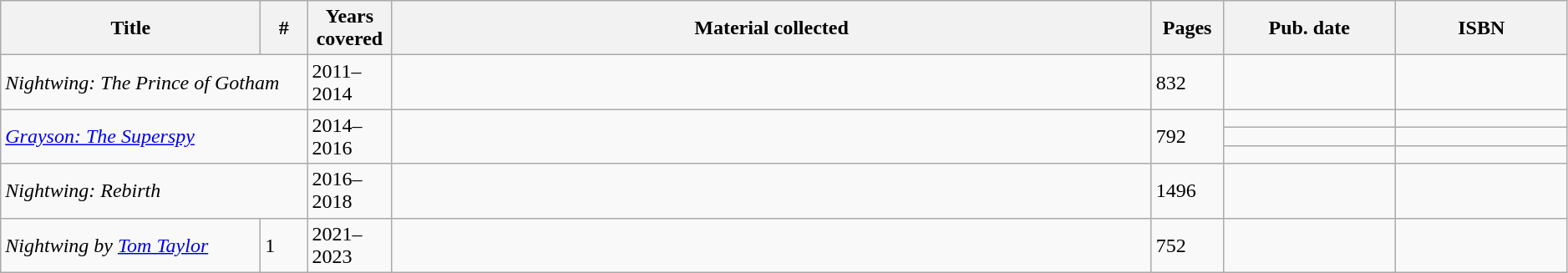<table class="wikitable sortable" width=99%>
<tr>
<th width="200px">Title</th>
<th class="unsortable" width="30px">#</th>
<th width="60px">Years covered</th>
<th class="unsortable">Material collected</th>
<th width="50px">Pages</th>
<th width="130px">Pub. date</th>
<th class="unsortable" width="130px">ISBN</th>
</tr>
<tr>
<td colspan="2"><em>Nightwing: The Prince of Gotham</em></td>
<td>2011–2014</td>
<td></td>
<td>832</td>
<td></td>
<td></td>
</tr>
<tr>
<td colspan="2" rowspan="3"><em><a href='#'>Grayson: The Superspy</a></em></td>
<td rowspan="3">2014–2016</td>
<td rowspan="3"></td>
<td rowspan="3">792</td>
<td></td>
<td></td>
</tr>
<tr>
<td></td>
<td> </td>
</tr>
<tr>
<td></td>
<td> </td>
</tr>
<tr>
<td colspan="2"><em>Nightwing: Rebirth</em></td>
<td>2016–2018</td>
<td></td>
<td>1496</td>
<td></td>
<td></td>
</tr>
<tr>
<td><em>Nightwing by <a href='#'>Tom Taylor</a></em></td>
<td>1</td>
<td>2021–2023</td>
<td></td>
<td>752</td>
<td></td>
<td></td>
</tr>
</table>
